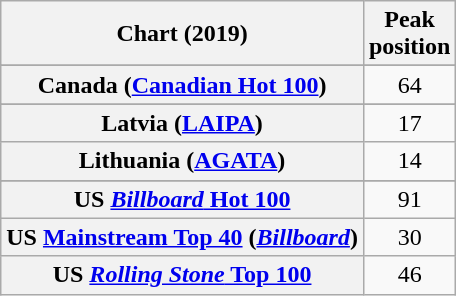<table class="wikitable sortable plainrowheaders" style="text-align:center">
<tr>
<th scope="col">Chart (2019)</th>
<th scope="col">Peak<br>position</th>
</tr>
<tr>
</tr>
<tr>
</tr>
<tr>
<th scope="row">Canada (<a href='#'>Canadian Hot 100</a>)</th>
<td>64</td>
</tr>
<tr>
</tr>
<tr>
</tr>
<tr>
</tr>
<tr>
<th scope="row">Latvia (<a href='#'>LAIPA</a>)</th>
<td>17</td>
</tr>
<tr>
<th scope="row">Lithuania (<a href='#'>AGATA</a>)</th>
<td>14</td>
</tr>
<tr>
</tr>
<tr>
</tr>
<tr>
</tr>
<tr>
</tr>
<tr>
</tr>
<tr>
<th scope="row">US <a href='#'><em>Billboard</em> Hot 100</a></th>
<td>91</td>
</tr>
<tr>
<th scope="row">US <a href='#'>Mainstream Top 40</a> (<em><a href='#'>Billboard</a></em>)</th>
<td>30</td>
</tr>
<tr>
<th scope="row">US <a href='#'><em>Rolling Stone</em> Top 100</a></th>
<td>46</td>
</tr>
</table>
